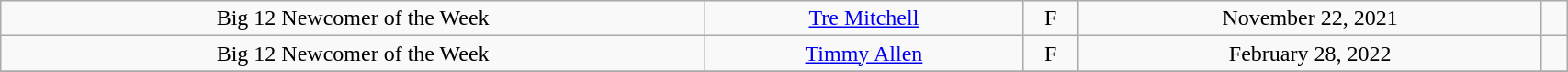<table class="wikitable" style="width: 90%;text-align: center;">
<tr align="center">
<td rowspan="1">Big 12 Newcomer of the Week</td>
<td><a href='#'>Tre Mitchell</a></td>
<td>F</td>
<td>November 22, 2021</td>
<td></td>
</tr>
<tr>
<td rowspan="1">Big 12 Newcomer of the Week</td>
<td><a href='#'>Timmy Allen</a></td>
<td>F</td>
<td>February 28, 2022</td>
<td></td>
</tr>
<tr>
</tr>
</table>
